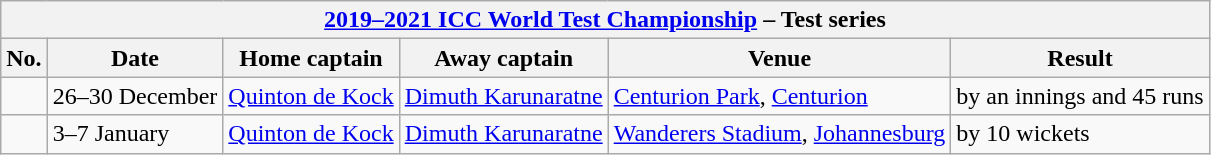<table class="wikitable">
<tr>
<th colspan="9"><a href='#'>2019–2021 ICC World Test Championship</a> – Test series</th>
</tr>
<tr>
<th>No.</th>
<th>Date</th>
<th>Home captain</th>
<th>Away captain</th>
<th>Venue</th>
<th>Result</th>
</tr>
<tr>
<td></td>
<td>26–30 December</td>
<td><a href='#'>Quinton de Kock</a></td>
<td><a href='#'>Dimuth Karunaratne</a></td>
<td><a href='#'>Centurion Park</a>, <a href='#'>Centurion</a></td>
<td> by an innings and 45 runs</td>
</tr>
<tr>
<td></td>
<td>3–7 January</td>
<td><a href='#'>Quinton de Kock</a></td>
<td><a href='#'>Dimuth Karunaratne</a></td>
<td><a href='#'>Wanderers Stadium</a>, <a href='#'>Johannesburg</a></td>
<td> by 10 wickets</td>
</tr>
</table>
